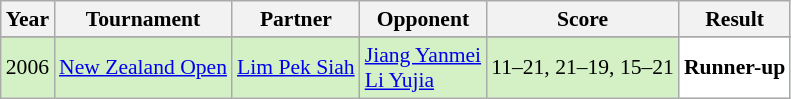<table class="sortable wikitable" style="font-size: 90%;">
<tr>
<th>Year</th>
<th>Tournament</th>
<th>Partner</th>
<th>Opponent</th>
<th>Score</th>
<th>Result</th>
</tr>
<tr>
</tr>
<tr style="background:#D4F1C5">
<td align="center">2006</td>
<td align="left"><a href='#'>New Zealand Open</a></td>
<td align="left"> <a href='#'>Lim Pek Siah</a></td>
<td align="left"> <a href='#'>Jiang Yanmei</a> <br>  <a href='#'>Li Yujia</a></td>
<td align="left">11–21, 21–19, 15–21</td>
<td style="text-align:left; background:white"> <strong>Runner-up</strong></td>
</tr>
</table>
